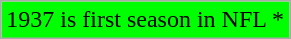<table class="wikitable">
<tr>
<td style="background-color:#00FF00;">1937 is first season in NFL *</td>
</tr>
</table>
